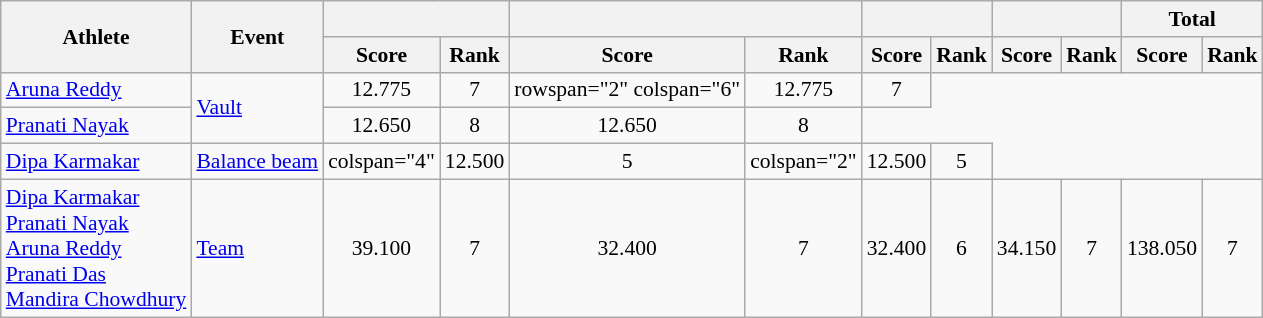<table class=wikitable style="text-align:center; font-size:90%">
<tr>
<th rowspan="2">Athlete</th>
<th rowspan="2">Event</th>
<th colspan="2"></th>
<th colspan="2"></th>
<th colspan="2"></th>
<th colspan="2"></th>
<th colspan="2">Total</th>
</tr>
<tr>
<th>Score</th>
<th>Rank</th>
<th>Score</th>
<th>Rank</th>
<th>Score</th>
<th>Rank</th>
<th>Score</th>
<th>Rank</th>
<th>Score</th>
<th>Rank</th>
</tr>
<tr>
<td align=left><a href='#'>Aruna Reddy</a></td>
<td align=left rowspan="2"><a href='#'>Vault</a></td>
<td>12.775</td>
<td>7</td>
<td>rowspan="2" colspan="6" </td>
<td>12.775</td>
<td>7</td>
</tr>
<tr>
<td align=left><a href='#'>Pranati Nayak</a></td>
<td>12.650</td>
<td>8</td>
<td>12.650</td>
<td>8</td>
</tr>
<tr>
<td align=left><a href='#'>Dipa Karmakar</a></td>
<td align=left><a href='#'>Balance beam</a></td>
<td>colspan="4" </td>
<td>12.500</td>
<td>5</td>
<td>colspan="2" </td>
<td>12.500</td>
<td>5</td>
</tr>
<tr>
<td align=left><a href='#'>Dipa Karmakar</a><br><a href='#'>Pranati Nayak</a><br><a href='#'>Aruna Reddy</a><br><a href='#'>Pranati Das</a><br><a href='#'>Mandira Chowdhury</a></td>
<td align=left><a href='#'>Team</a></td>
<td>39.100</td>
<td>7</td>
<td>32.400</td>
<td>7</td>
<td>32.400</td>
<td>6</td>
<td>34.150</td>
<td>7</td>
<td>138.050</td>
<td>7</td>
</tr>
</table>
